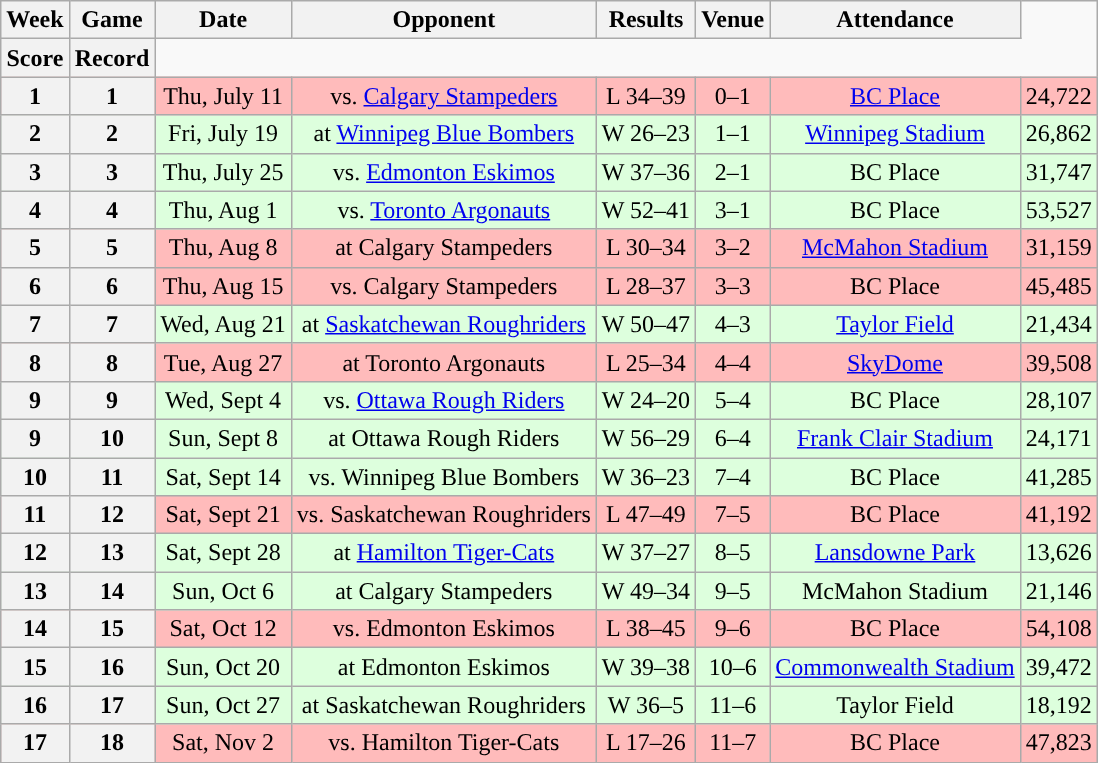<table class="wikitable" style="text-align:center">
<tr>
<th>Week</th>
<th>Game</th>
<th>Date</th>
<th>Opponent</th>
<th>Results</th>
<th>Venue</th>
<th>Attendance</th>
</tr>
<tr>
<th>Score</th>
<th>Record</th>
</tr>
<tr style="background:#ffbbbb">
<th>1</th>
<th>1</th>
<td>Thu, July 11</td>
<td>vs. <a href='#'>Calgary Stampeders</a></td>
<td>L 34–39</td>
<td>0–1</td>
<td><a href='#'>BC Place</a></td>
<td>24,722</td>
</tr>
<tr style="background:#ddffdd">
<th>2</th>
<th>2</th>
<td>Fri, July 19</td>
<td>at <a href='#'>Winnipeg Blue Bombers</a></td>
<td>W 26–23</td>
<td>1–1</td>
<td><a href='#'>Winnipeg Stadium</a></td>
<td>26,862</td>
</tr>
<tr style="background:#ddffdd">
<th>3</th>
<th>3</th>
<td>Thu, July 25</td>
<td>vs. <a href='#'>Edmonton Eskimos</a></td>
<td>W 37–36</td>
<td>2–1</td>
<td>BC Place</td>
<td>31,747</td>
</tr>
<tr style="background:#ddffdd">
<th>4</th>
<th>4</th>
<td>Thu, Aug 1</td>
<td>vs. <a href='#'>Toronto Argonauts</a></td>
<td>W 52–41</td>
<td>3–1</td>
<td>BC Place</td>
<td>53,527</td>
</tr>
<tr style="background:#ffbbbb">
<th>5</th>
<th>5</th>
<td>Thu, Aug 8</td>
<td>at Calgary Stampeders</td>
<td>L 30–34</td>
<td>3–2</td>
<td><a href='#'>McMahon Stadium</a></td>
<td>31,159</td>
</tr>
<tr style="background:#ffbbbb">
<th>6</th>
<th>6</th>
<td>Thu, Aug 15</td>
<td>vs. Calgary Stampeders</td>
<td>L 28–37</td>
<td>3–3</td>
<td>BC Place</td>
<td>45,485</td>
</tr>
<tr style="background:#ddffdd">
<th>7</th>
<th>7</th>
<td>Wed, Aug 21</td>
<td>at <a href='#'>Saskatchewan Roughriders</a></td>
<td>W 50–47</td>
<td>4–3</td>
<td><a href='#'>Taylor Field</a></td>
<td>21,434</td>
</tr>
<tr style="background:#ffbbbb">
<th>8</th>
<th>8</th>
<td>Tue, Aug 27</td>
<td>at Toronto Argonauts</td>
<td>L 25–34</td>
<td>4–4</td>
<td><a href='#'>SkyDome</a></td>
<td>39,508</td>
</tr>
<tr style="background:#ddffdd">
<th>9</th>
<th>9</th>
<td>Wed, Sept 4</td>
<td>vs. <a href='#'>Ottawa Rough Riders</a></td>
<td>W 24–20</td>
<td>5–4</td>
<td>BC Place</td>
<td>28,107</td>
</tr>
<tr style="background:#ddffdd">
<th>9</th>
<th>10</th>
<td>Sun, Sept 8</td>
<td>at Ottawa Rough Riders</td>
<td>W 56–29</td>
<td>6–4</td>
<td><a href='#'>Frank Clair Stadium</a></td>
<td>24,171</td>
</tr>
<tr style="background:#ddffdd">
<th>10</th>
<th>11</th>
<td>Sat, Sept 14</td>
<td>vs. Winnipeg Blue Bombers</td>
<td>W 36–23</td>
<td>7–4</td>
<td>BC Place</td>
<td>41,285</td>
</tr>
<tr style="background:#ffbbbb">
<th>11</th>
<th>12</th>
<td>Sat, Sept 21</td>
<td>vs. Saskatchewan Roughriders</td>
<td>L 47–49</td>
<td>7–5</td>
<td>BC Place</td>
<td>41,192</td>
</tr>
<tr style="background:#ddffdd">
<th>12</th>
<th>13</th>
<td>Sat, Sept 28</td>
<td>at <a href='#'>Hamilton Tiger-Cats</a></td>
<td>W 37–27</td>
<td>8–5</td>
<td><a href='#'>Lansdowne Park</a></td>
<td>13,626</td>
</tr>
<tr style="background:#ddffdd">
<th>13</th>
<th>14</th>
<td>Sun, Oct 6</td>
<td>at Calgary Stampeders</td>
<td>W 49–34</td>
<td>9–5</td>
<td>McMahon Stadium</td>
<td>21,146</td>
</tr>
<tr style="background:#ffbbbb">
<th>14</th>
<th>15</th>
<td>Sat, Oct 12</td>
<td>vs. Edmonton Eskimos</td>
<td>L 38–45</td>
<td>9–6</td>
<td>BC Place</td>
<td>54,108</td>
</tr>
<tr style="background:#ddffdd">
<th>15</th>
<th>16</th>
<td>Sun, Oct 20</td>
<td>at Edmonton Eskimos</td>
<td>W 39–38</td>
<td>10–6</td>
<td><a href='#'>Commonwealth Stadium</a></td>
<td>39,472</td>
</tr>
<tr style="background:#ddffdd">
<th>16</th>
<th>17</th>
<td>Sun, Oct 27</td>
<td>at Saskatchewan Roughriders</td>
<td>W 36–5</td>
<td>11–6</td>
<td>Taylor Field</td>
<td>18,192</td>
</tr>
<tr style="background:#ffbbbb">
<th>17</th>
<th>18</th>
<td>Sat, Nov 2</td>
<td>vs. Hamilton Tiger-Cats</td>
<td>L 17–26</td>
<td>11–7</td>
<td>BC Place</td>
<td>47,823</td>
</tr>
</table>
